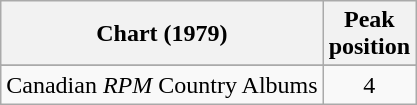<table class="wikitable">
<tr>
<th>Chart (1979)</th>
<th>Peak<br>position</th>
</tr>
<tr>
</tr>
<tr>
</tr>
<tr>
<td>Canadian <em>RPM</em> Country Albums</td>
<td align="center">4</td>
</tr>
</table>
